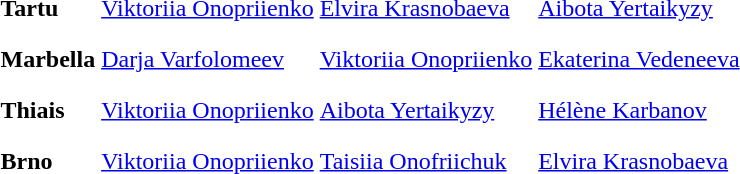<table>
<tr>
<th scope=row style="text-align:left">Tartu</th>
<td style="height:30px;"> <a href='#'>Viktoriia Onopriienko</a></td>
<td style="height:30px;"> <a href='#'>Elvira Krasnobaeva</a></td>
<td style="height:30px;"> <a href='#'>Aibota Yertaikyzy</a></td>
</tr>
<tr>
<th scope=row style="text-align:left">Marbella</th>
<td style="height:30px;"> <a href='#'>Darja Varfolomeev</a></td>
<td style="height:30px;"> <a href='#'>Viktoriia Onopriienko</a></td>
<td style="height:30px;"> <a href='#'>Ekaterina Vedeneeva</a></td>
</tr>
<tr>
<th scope=row style="text-align:left">Thiais</th>
<td style="height:30px;"> <a href='#'>Viktoriia Onopriienko</a></td>
<td style="height:30px;"> <a href='#'>Aibota Yertaikyzy</a></td>
<td style="height:30px;"> <a href='#'>Hélène Karbanov</a></td>
</tr>
<tr>
<th scope=row style="text-align:left">Brno</th>
<td style="height:30px;"> <a href='#'>Viktoriia Onopriienko</a></td>
<td style="height:30px;"> <a href='#'>Taisiia Onofriichuk</a></td>
<td style="height:30px;"> <a href='#'>Elvira Krasnobaeva</a></td>
</tr>
<tr>
</tr>
</table>
